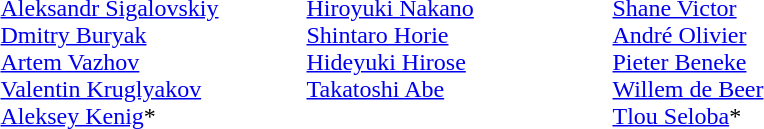<table>
<tr>
<td width=200 valign=top><em></em><br><a href='#'>Aleksandr Sigalovskiy</a><br><a href='#'>Dmitry Buryak</a><br><a href='#'>Artem Vazhov</a><br><a href='#'>Valentin Kruglyakov</a><br><a href='#'>Aleksey Kenig</a>*</td>
<td width=200 valign=top><em></em><br><a href='#'>Hiroyuki Nakano</a><br><a href='#'>Shintaro Horie</a><br><a href='#'>Hideyuki Hirose</a><br><a href='#'>Takatoshi Abe</a></td>
<td width=200 valign=top><em></em><br><a href='#'>Shane Victor</a><br><a href='#'>André Olivier</a><br><a href='#'>Pieter Beneke</a><br><a href='#'>Willem de Beer</a><br><a href='#'>Tlou Seloba</a>*</td>
</tr>
</table>
